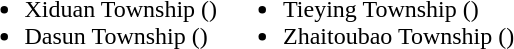<table>
<tr>
<td valign="top"><br><ul><li>Xiduan Township ()</li><li>Dasun Township ()</li></ul></td>
<td valign="top"><br><ul><li>Tieying Township ()</li><li>Zhaitoubao Township ()</li></ul></td>
</tr>
</table>
